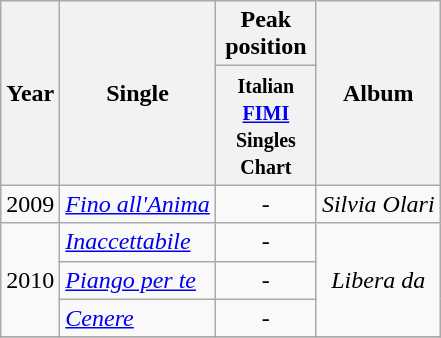<table class="wikitable">
<tr>
<th rowspan="2">Year</th>
<th rowspan="2">Single</th>
<th colspan="1">Peak position</th>
<th rowspan="2">Album</th>
</tr>
<tr>
<th width="60"><small>Italian <a href='#'>FIMI</a> Singles Chart</small></th>
</tr>
<tr>
<td rowspan="1">2009</td>
<td><em><a href='#'>Fino all'Anima</a></em></td>
<td align="center">-</td>
<td align="center" rowspan="1"><em>Silvia Olari</em></td>
</tr>
<tr>
<td rowspan="3">2010</td>
<td><em><a href='#'>Inaccettabile</a></em></td>
<td align="center">-</td>
<td align="center" rowspan="3"><em>Libera da</em></td>
</tr>
<tr>
<td><em><a href='#'>Piango per te</a></em></td>
<td align="center">-</td>
</tr>
<tr>
<td><em><a href='#'>Cenere</a></em></td>
<td align="center">-</td>
</tr>
<tr>
</tr>
</table>
